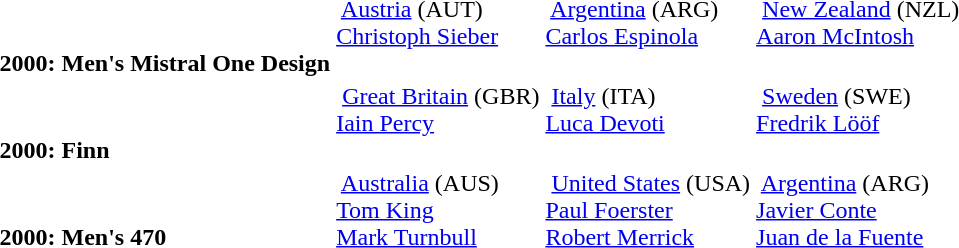<table>
<tr>
<td style="align:center;"><br><br><strong>2000: Men's Mistral One Design</strong> <br></td>
<td style="vertical-align:top;"> <a href='#'>Austria</a> <span>(AUT)</span><br><a href='#'>Christoph Sieber</a></td>
<td style="vertical-align:top;"> <a href='#'>Argentina</a> <span>(ARG)</span><br><a href='#'>Carlos Espinola</a></td>
<td style="vertical-align:top;"> <a href='#'>New Zealand</a> <span>(NZL)</span><br><a href='#'>Aaron McIntosh</a></td>
</tr>
<tr>
<td style="align:center;"><br><br><strong>2000: Finn</strong> <br></td>
<td style="vertical-align:top;"> <a href='#'>Great Britain</a> <span>(GBR)</span><br><a href='#'>Iain Percy</a></td>
<td style="vertical-align:top;"> <a href='#'>Italy</a> <span>(ITA)</span><br><a href='#'>Luca Devoti</a></td>
<td style="vertical-align:top;"> <a href='#'>Sweden</a> <span>(SWE)</span><br><a href='#'>Fredrik Lööf</a></td>
</tr>
<tr>
<td style="align:center;"><br><br><strong>2000: Men's 470</strong> <br></td>
<td style="vertical-align:top;"> <a href='#'>Australia</a> <span>(AUS)</span><br><a href='#'>Tom King</a><br><a href='#'>Mark Turnbull</a></td>
<td style="vertical-align:top;"> <a href='#'>United States</a> <span>(USA)</span><br><a href='#'>Paul Foerster</a><br><a href='#'>Robert Merrick</a></td>
<td style="vertical-align:top;"> <a href='#'>Argentina</a> <span>(ARG)</span><br><a href='#'>Javier Conte</a><br><a href='#'>Juan de la Fuente</a></td>
</tr>
</table>
